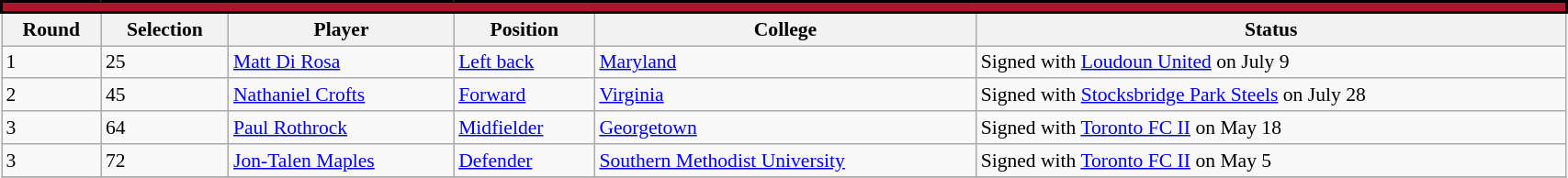<table class="wikitable sortable" style="width:90%; text-align:center; font-size:90%; text-align:left;">
<tr style="border-spacing: 2px; border: 2px solid black;">
<td colspan="6" bgcolor="#AC162C" color="#000000" border="#000000" align="center"><strong></strong></td>
</tr>
<tr>
<th>Round</th>
<th>Selection</th>
<th>Player</th>
<th>Position</th>
<th>College</th>
<th>Status</th>
</tr>
<tr>
<td>1</td>
<td>25</td>
<td> <a href='#'>Matt Di Rosa</a></td>
<td><a href='#'>Left back</a></td>
<td><a href='#'>Maryland</a></td>
<td>Signed with  <a href='#'>Loudoun United</a> on July 9</td>
</tr>
<tr>
<td>2</td>
<td>45</td>
<td> <a href='#'>Nathaniel Crofts</a></td>
<td><a href='#'>Forward</a></td>
<td><a href='#'>Virginia</a></td>
<td>Signed with  <a href='#'>Stocksbridge Park Steels</a> on July 28</td>
</tr>
<tr>
<td>3</td>
<td>64</td>
<td> <a href='#'>Paul Rothrock</a></td>
<td><a href='#'>Midfielder</a></td>
<td><a href='#'>Georgetown</a></td>
<td>Signed with  <a href='#'>Toronto FC II</a> on May 18</td>
</tr>
<tr>
<td>3</td>
<td>72</td>
<td> <a href='#'>Jon-Talen Maples</a></td>
<td><a href='#'>Defender</a></td>
<td><a href='#'>Southern Methodist University</a></td>
<td>Signed with  <a href='#'>Toronto FC II</a> on May 5</td>
</tr>
<tr>
</tr>
</table>
